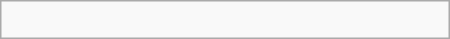<table class="wikitable" border="1" width=300px align="right">
<tr>
<td><br></td>
</tr>
</table>
